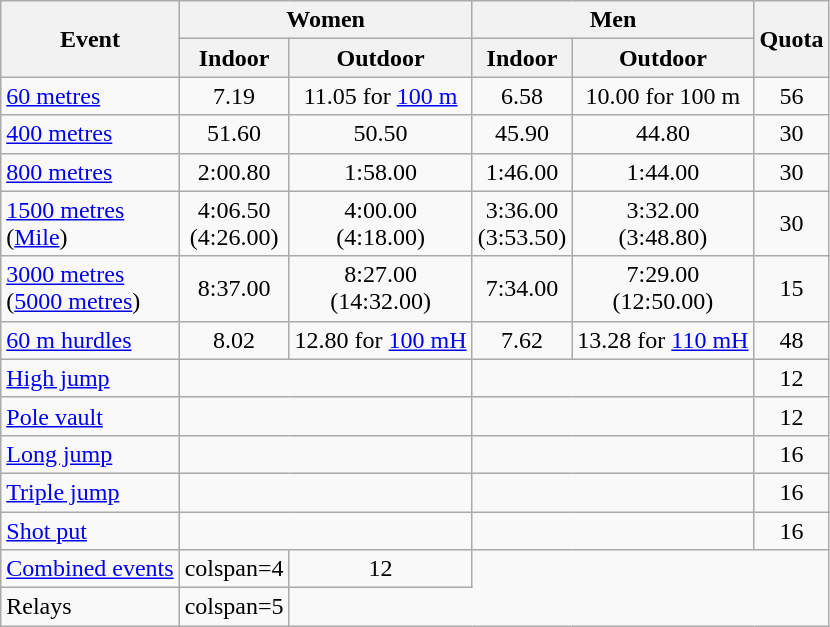<table class="wikitable mw-datatable mw-collapsible" style="text-align:center;">
<tr>
<th rowspan=2>Event</th>
<th colspan=2>Women</th>
<th colspan=2>Men</th>
<th rowspan=2>Quota</th>
</tr>
<tr>
<th>Indoor</th>
<th>Outdoor</th>
<th>Indoor</th>
<th>Outdoor</th>
</tr>
<tr>
<td align=left><a href='#'>60 metres</a></td>
<td>7.19</td>
<td>11.05 for <a href='#'>100 m</a></td>
<td>6.58</td>
<td>10.00 for 100 m</td>
<td>56</td>
</tr>
<tr>
<td align=left><a href='#'>400 metres</a></td>
<td>51.60</td>
<td>50.50</td>
<td>45.90</td>
<td>44.80</td>
<td>30</td>
</tr>
<tr>
<td align=left><a href='#'>800 metres</a></td>
<td>2:00.80</td>
<td>1:58.00</td>
<td>1:46.00</td>
<td>1:44.00</td>
<td>30</td>
</tr>
<tr>
<td align=left><a href='#'>1500 metres</a><br>(<a href='#'>Mile</a>)</td>
<td>4:06.50<br>(4:26.00)</td>
<td>4:00.00<br>(4:18.00)</td>
<td>3:36.00<br>(3:53.50)</td>
<td>3:32.00<br>(3:48.80)</td>
<td>30</td>
</tr>
<tr>
<td align=left><a href='#'>3000 metres</a><br>(<a href='#'>5000 metres</a>)</td>
<td>8:37.00</td>
<td>8:27.00<br>(14:32.00)</td>
<td>7:34.00</td>
<td>7:29.00<br>(12:50.00)</td>
<td>15</td>
</tr>
<tr>
<td align=left><a href='#'>60 m hurdles</a></td>
<td>8.02</td>
<td>12.80 for <a href='#'>100 mH</a></td>
<td>7.62</td>
<td>13.28 for <a href='#'>110 mH</a></td>
<td>48</td>
</tr>
<tr>
<td align=left><a href='#'>High jump</a></td>
<td colspan=2></td>
<td colspan=2></td>
<td>12</td>
</tr>
<tr>
<td align=left><a href='#'>Pole vault</a></td>
<td colspan=2></td>
<td colspan=2></td>
<td>12</td>
</tr>
<tr>
<td align=left><a href='#'>Long jump</a></td>
<td colspan=2></td>
<td colspan=2></td>
<td>16</td>
</tr>
<tr>
<td align=left><a href='#'>Triple jump</a></td>
<td colspan=2></td>
<td colspan=2></td>
<td>16</td>
</tr>
<tr>
<td align=left><a href='#'>Shot put</a></td>
<td colspan=2></td>
<td colspan=2></td>
<td>16</td>
</tr>
<tr>
<td align=left><a href='#'>Combined events</a></td>
<td>colspan=4 </td>
<td>12</td>
</tr>
<tr>
<td align=left>Relays</td>
<td>colspan=5 </td>
</tr>
</table>
